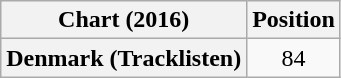<table class="wikitable plainrowheaders" style="text-align:center">
<tr>
<th>Chart (2016)</th>
<th>Position</th>
</tr>
<tr>
<th scope="row">Denmark (Tracklisten)</th>
<td>84</td>
</tr>
</table>
